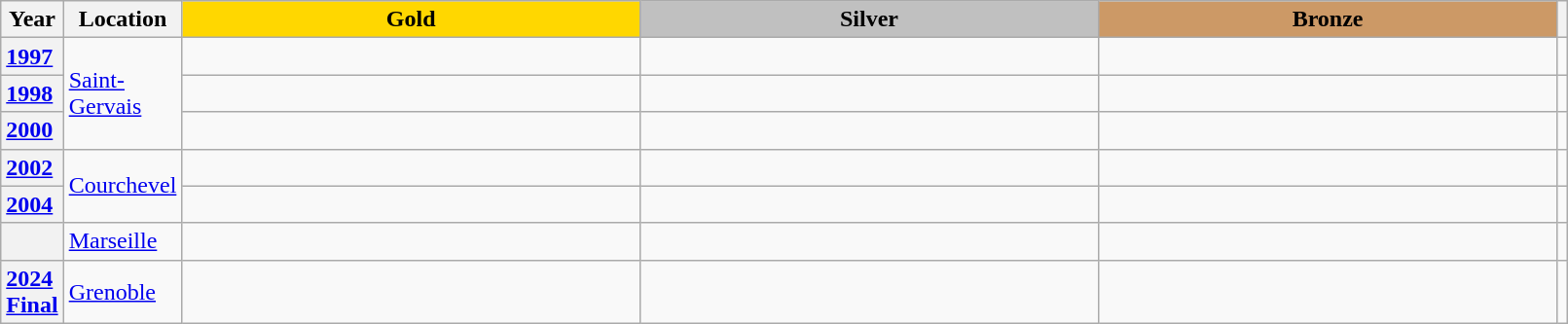<table class="wikitable unsortable" style="text-align:left; width:85%">
<tr>
<th scope="col" style="text-align:center">Year</th>
<th scope="col" style="text-align:center">Location</th>
<td scope="col" style="text-align:center; width:30%; background:gold"><strong>Gold</strong></td>
<td scope="col" style="text-align:center; width:30%; background:silver"><strong>Silver</strong></td>
<td scope="col" style="text-align:center; width:30%; background:#c96"><strong>Bronze</strong></td>
<th scope="col" style="text-align:center"></th>
</tr>
<tr>
<th scope="row" style="text-align:left"><a href='#'>1997</a></th>
<td rowspan="3"><a href='#'>Saint-Gervais</a></td>
<td></td>
<td></td>
<td></td>
<td></td>
</tr>
<tr>
<th scope="row" style="text-align:left"><a href='#'>1998</a></th>
<td></td>
<td></td>
<td></td>
<td></td>
</tr>
<tr>
<th scope="row" style="text-align:left"><a href='#'>2000</a></th>
<td></td>
<td></td>
<td></td>
<td></td>
</tr>
<tr>
<th scope="row" style="text-align:left"><a href='#'>2002</a></th>
<td rowspan="2"><a href='#'>Courchevel</a></td>
<td></td>
<td></td>
<td></td>
<td></td>
</tr>
<tr>
<th scope="row" style="text-align:left"><a href='#'>2004</a></th>
<td></td>
<td></td>
<td></td>
<td></td>
</tr>
<tr>
<th scope="row" style="text-align:left"></th>
<td><a href='#'>Marseille</a></td>
<td></td>
<td></td>
<td></td>
<td></td>
</tr>
<tr>
<th scope="row" style="text-align:left"><a href='#'>2024 Final</a></th>
<td><a href='#'>Grenoble</a></td>
<td></td>
<td></td>
<td></td>
<td></td>
</tr>
</table>
